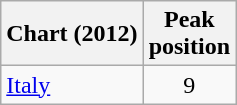<table class="wikitable">
<tr>
<th>Chart (2012)</th>
<th>Peak<br>position</th>
</tr>
<tr>
<td align="left"><a href='#'>Italy</a></td>
<td align="center">9</td>
</tr>
</table>
